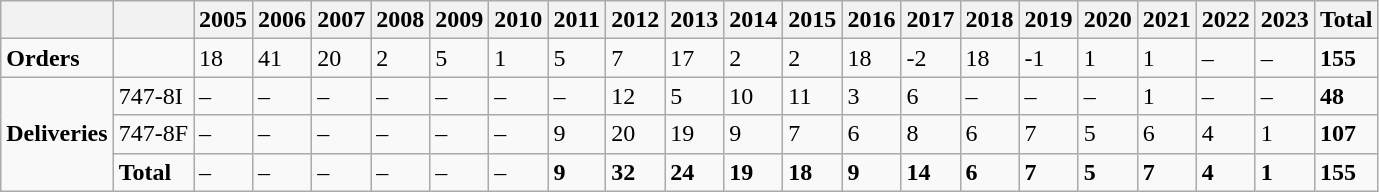<table class="wikitable">
<tr>
<th></th>
<th></th>
<th>2005</th>
<th>2006</th>
<th>2007</th>
<th>2008</th>
<th>2009</th>
<th>2010</th>
<th>2011</th>
<th>2012</th>
<th>2013</th>
<th>2014</th>
<th>2015</th>
<th>2016</th>
<th>2017</th>
<th>2018</th>
<th>2019</th>
<th>2020</th>
<th>2021</th>
<th>2022</th>
<th>2023</th>
<th>Total</th>
</tr>
<tr>
<td><strong>Orders</strong></td>
<td></td>
<td>18</td>
<td>41</td>
<td>20</td>
<td>2</td>
<td>5</td>
<td>1</td>
<td>5</td>
<td>7</td>
<td>17</td>
<td>2</td>
<td>2</td>
<td>18</td>
<td>-2</td>
<td>18</td>
<td>-1</td>
<td>1</td>
<td>1</td>
<td>–</td>
<td>–</td>
<td><strong>155</strong></td>
</tr>
<tr>
<td rowspan="3"><strong>Deliveries</strong></td>
<td>747-8I</td>
<td>–</td>
<td>–</td>
<td>–</td>
<td>–</td>
<td>–</td>
<td>–</td>
<td>–</td>
<td>12</td>
<td>5</td>
<td>10</td>
<td>11</td>
<td>3</td>
<td>6</td>
<td>–</td>
<td>–</td>
<td>–</td>
<td>1</td>
<td>–</td>
<td>–</td>
<td><strong>48</strong></td>
</tr>
<tr>
<td>747-8F</td>
<td>–</td>
<td>–</td>
<td>–</td>
<td>–</td>
<td>–</td>
<td>–</td>
<td>9</td>
<td>20</td>
<td>19</td>
<td>9</td>
<td>7</td>
<td>6</td>
<td>8</td>
<td>6</td>
<td>7</td>
<td>5</td>
<td>6</td>
<td>4</td>
<td>1</td>
<td><strong>107</strong></td>
</tr>
<tr>
<td><strong>Total</strong></td>
<td>–</td>
<td>–</td>
<td>–</td>
<td>–</td>
<td>–</td>
<td>–</td>
<td><strong>9</strong></td>
<td><strong>32</strong></td>
<td><strong>24</strong></td>
<td><strong>19</strong></td>
<td><strong>18</strong></td>
<td><strong>9</strong></td>
<td><strong>14</strong></td>
<td><strong>6</strong></td>
<td><strong>7</strong></td>
<td><strong>5</strong></td>
<td><strong>7</strong></td>
<td><strong>4</strong></td>
<td><strong>1</strong></td>
<td><strong>155</strong></td>
</tr>
</table>
